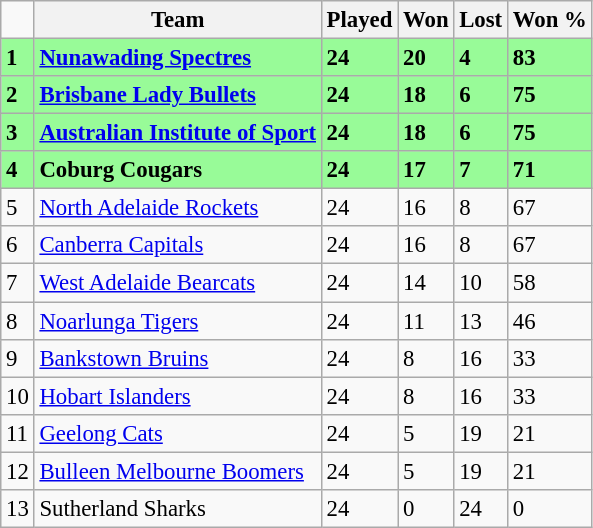<table class="wikitable" style="font-size:95%;">
<tr>
<td></td>
<th align=center><strong>Team</strong></th>
<th align=center><strong>Played</strong></th>
<th align=center><strong>Won</strong></th>
<th align=center><strong>Lost</strong></th>
<th align=center><strong>Won %</strong></th>
</tr>
<tr>
<td bgcolor="#98FB98"><strong>1</strong></td>
<td bgcolor="#98FB98"><strong><a href='#'>Nunawading Spectres</a></strong></td>
<td bgcolor="#98FB98"><strong>24</strong></td>
<td bgcolor="#98FB98"><strong>20</strong></td>
<td bgcolor="#98FB98"><strong>4</strong></td>
<td bgcolor="#98FB98"><strong>83</strong></td>
</tr>
<tr>
<td bgcolor="#98FB98"><strong>2</strong></td>
<td bgcolor="#98FB98"><strong><a href='#'>Brisbane Lady Bullets</a></strong></td>
<td bgcolor="#98FB98"><strong>24</strong></td>
<td bgcolor="#98FB98"><strong>18</strong></td>
<td bgcolor="#98FB98"><strong>6</strong></td>
<td bgcolor="#98FB98"><strong>75</strong></td>
</tr>
<tr>
<td bgcolor="#98FB98"><strong>3</strong></td>
<td bgcolor="#98FB98"><strong><a href='#'>Australian Institute of Sport</a></strong></td>
<td bgcolor="#98FB98"><strong>24</strong></td>
<td bgcolor="#98FB98"><strong>18</strong></td>
<td bgcolor="#98FB98"><strong>6</strong></td>
<td bgcolor="#98FB98"><strong>75</strong></td>
</tr>
<tr>
<td bgcolor="#98FB98"><strong>4</strong></td>
<td bgcolor="#98FB98"><strong>Coburg Cougars</strong></td>
<td bgcolor="#98FB98"><strong>24</strong></td>
<td bgcolor="#98FB98"><strong>17</strong></td>
<td bgcolor="#98FB98"><strong>7</strong></td>
<td bgcolor="#98FB98"><strong>71</strong></td>
</tr>
<tr>
<td>5</td>
<td><a href='#'>North Adelaide Rockets</a></td>
<td>24</td>
<td>16</td>
<td>8</td>
<td>67</td>
</tr>
<tr>
<td>6</td>
<td><a href='#'>Canberra Capitals</a></td>
<td>24</td>
<td>16</td>
<td>8</td>
<td>67</td>
</tr>
<tr>
<td>7</td>
<td><a href='#'>West Adelaide Bearcats</a></td>
<td>24</td>
<td>14</td>
<td>10</td>
<td>58</td>
</tr>
<tr>
<td>8</td>
<td><a href='#'>Noarlunga Tigers</a></td>
<td>24</td>
<td>11</td>
<td>13</td>
<td>46</td>
</tr>
<tr>
<td>9</td>
<td><a href='#'>Bankstown Bruins</a></td>
<td>24</td>
<td>8</td>
<td>16</td>
<td>33</td>
</tr>
<tr>
<td>10</td>
<td><a href='#'>Hobart Islanders</a></td>
<td>24</td>
<td>8</td>
<td>16</td>
<td>33</td>
</tr>
<tr>
<td>11</td>
<td><a href='#'>Geelong Cats</a></td>
<td>24</td>
<td>5</td>
<td>19</td>
<td>21</td>
</tr>
<tr>
<td>12</td>
<td><a href='#'>Bulleen Melbourne Boomers</a></td>
<td>24</td>
<td>5</td>
<td>19</td>
<td>21</td>
</tr>
<tr>
<td>13</td>
<td>Sutherland Sharks</td>
<td>24</td>
<td>0</td>
<td>24</td>
<td>0</td>
</tr>
</table>
